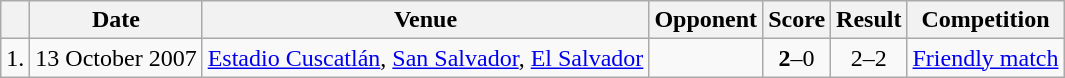<table class="wikitable">
<tr>
<th></th>
<th>Date</th>
<th>Venue</th>
<th>Opponent</th>
<th>Score</th>
<th>Result</th>
<th>Competition</th>
</tr>
<tr>
<td align="center">1.</td>
<td>13 October 2007</td>
<td><a href='#'>Estadio Cuscatlán</a>, <a href='#'>San Salvador</a>, <a href='#'>El Salvador</a></td>
<td></td>
<td align="center"><strong>2</strong>–0</td>
<td align="center">2–2</td>
<td><a href='#'>Friendly match</a></td>
</tr>
</table>
